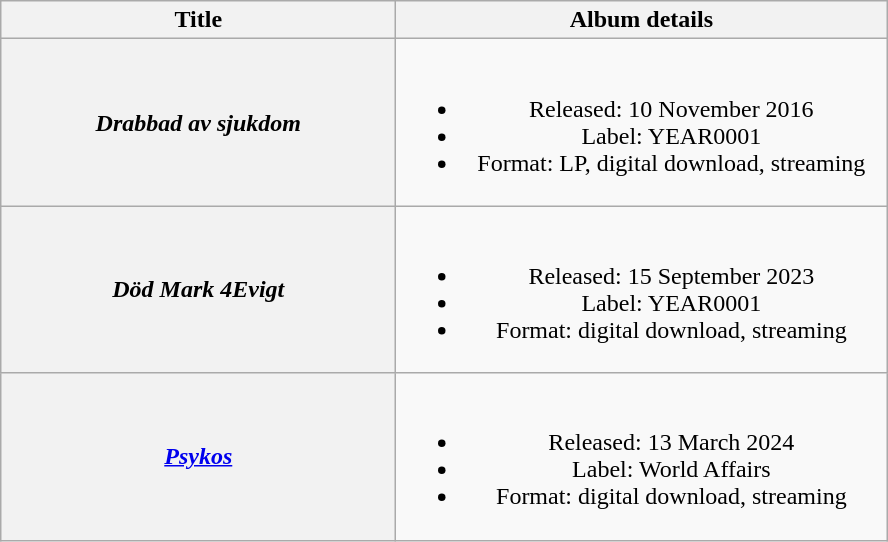<table class="wikitable plainrowheaders" style="text-align:center;">
<tr>
<th scope="col" style="width:16em;">Title</th>
<th scope="col" style="width:20em;">Album details</th>
</tr>
<tr>
<th scope="row"><em>Drabbad av sjukdom</em><br></th>
<td><br><ul><li>Released: 10 November 2016</li><li>Label: YEAR0001</li><li>Format: LP, digital download, streaming</li></ul></td>
</tr>
<tr>
<th scope="row"><em>Död Mark 4Evigt</em><br></th>
<td><br><ul><li>Released: 15 September 2023</li><li>Label: YEAR0001</li><li>Format: digital download, streaming</li></ul></td>
</tr>
<tr>
<th scope="row"><em><a href='#'>Psykos</a></em><br></th>
<td><br><ul><li>Released: 13 March 2024</li><li>Label: World Affairs</li><li>Format: digital download, streaming</li></ul></td>
</tr>
</table>
